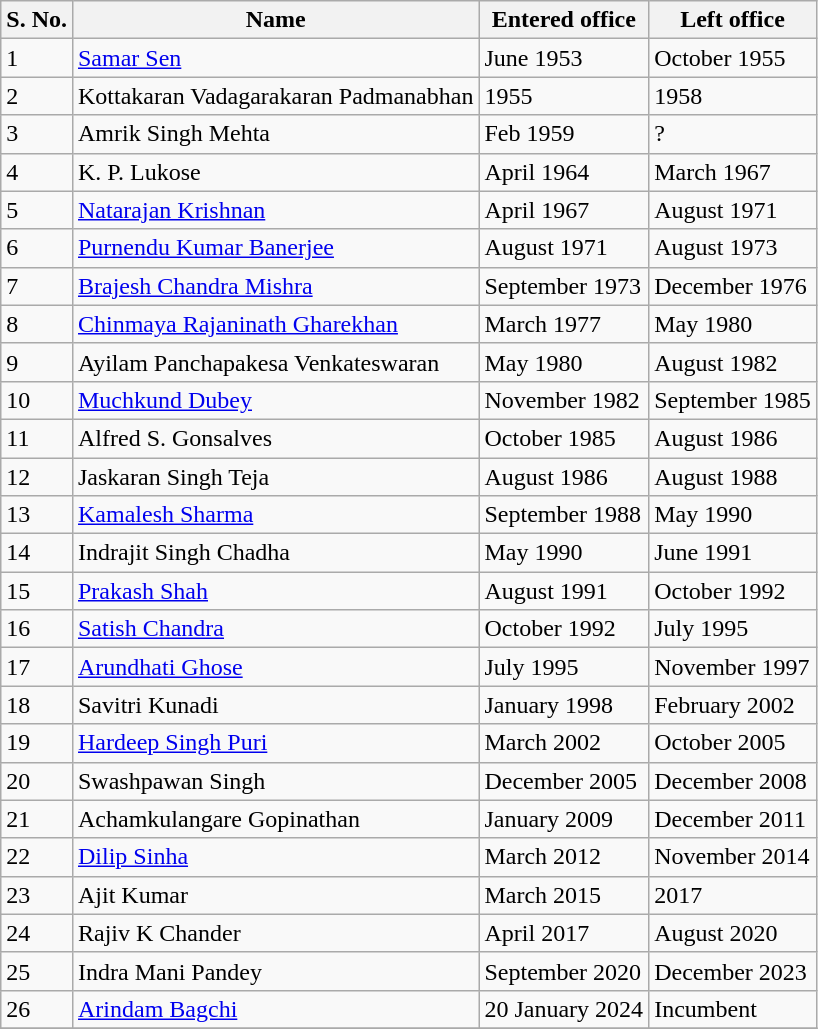<table class="wikitable">
<tr>
<th>S. No.</th>
<th>Name</th>
<th>Entered office</th>
<th>Left office</th>
</tr>
<tr>
<td>1</td>
<td><a href='#'>Samar Sen</a></td>
<td>June 1953</td>
<td>October 1955</td>
</tr>
<tr>
<td>2</td>
<td>Kottakaran Vadagarakaran Padmanabhan</td>
<td>1955</td>
<td>1958</td>
</tr>
<tr>
<td>3</td>
<td>Amrik Singh Mehta</td>
<td>Feb 1959</td>
<td>?</td>
</tr>
<tr>
<td>4</td>
<td>K. P. Lukose</td>
<td>April 1964</td>
<td>March 1967</td>
</tr>
<tr>
<td>5</td>
<td><a href='#'>Natarajan Krishnan</a></td>
<td>April 1967</td>
<td>August 1971</td>
</tr>
<tr>
<td>6</td>
<td><a href='#'>Purnendu Kumar Banerjee</a></td>
<td>August 1971</td>
<td>August 1973</td>
</tr>
<tr>
<td>7</td>
<td><a href='#'>Brajesh Chandra Mishra</a></td>
<td>September 1973</td>
<td>December 1976</td>
</tr>
<tr>
<td>8</td>
<td><a href='#'>Chinmaya Rajaninath Gharekhan</a></td>
<td>March 1977</td>
<td>May 1980</td>
</tr>
<tr>
<td>9</td>
<td>Ayilam Panchapakesa Venkateswaran</td>
<td>May 1980</td>
<td>August 1982</td>
</tr>
<tr>
<td>10</td>
<td><a href='#'>Muchkund Dubey</a></td>
<td>November 1982</td>
<td>September 1985</td>
</tr>
<tr>
<td>11</td>
<td>Alfred S. Gonsalves</td>
<td>October 1985</td>
<td>August 1986</td>
</tr>
<tr>
<td>12</td>
<td>Jaskaran Singh Teja</td>
<td>August 1986</td>
<td>August 1988</td>
</tr>
<tr>
<td>13</td>
<td><a href='#'>Kamalesh Sharma</a></td>
<td>September 1988</td>
<td>May 1990</td>
</tr>
<tr>
<td>14</td>
<td>Indrajit Singh Chadha</td>
<td>May 1990</td>
<td>June 1991</td>
</tr>
<tr>
<td>15</td>
<td><a href='#'>Prakash Shah</a></td>
<td>August 1991</td>
<td>October 1992</td>
</tr>
<tr>
<td>16</td>
<td><a href='#'>Satish Chandra</a></td>
<td>October 1992</td>
<td>July 1995</td>
</tr>
<tr>
<td>17</td>
<td><a href='#'>Arundhati Ghose</a></td>
<td>July 1995</td>
<td>November 1997</td>
</tr>
<tr>
<td>18</td>
<td>Savitri Kunadi</td>
<td>January 1998</td>
<td>February 2002</td>
</tr>
<tr>
<td>19</td>
<td><a href='#'>Hardeep Singh Puri</a></td>
<td>March 2002</td>
<td>October 2005</td>
</tr>
<tr>
<td>20</td>
<td>Swashpawan Singh</td>
<td>December 2005</td>
<td>December 2008</td>
</tr>
<tr>
<td>21</td>
<td>Achamkulangare Gopinathan</td>
<td>January 2009</td>
<td>December 2011</td>
</tr>
<tr>
<td>22</td>
<td><a href='#'>Dilip Sinha</a></td>
<td>March 2012</td>
<td>November 2014</td>
</tr>
<tr>
<td>23</td>
<td>Ajit Kumar</td>
<td>March 2015</td>
<td>2017</td>
</tr>
<tr>
<td>24</td>
<td>Rajiv K Chander</td>
<td>April 2017</td>
<td>August 2020</td>
</tr>
<tr>
<td>25</td>
<td>Indra Mani Pandey</td>
<td>September 2020</td>
<td>December 2023</td>
</tr>
<tr>
<td>26</td>
<td><a href='#'>Arindam Bagchi</a></td>
<td>20 January 2024</td>
<td>Incumbent</td>
</tr>
<tr>
</tr>
</table>
